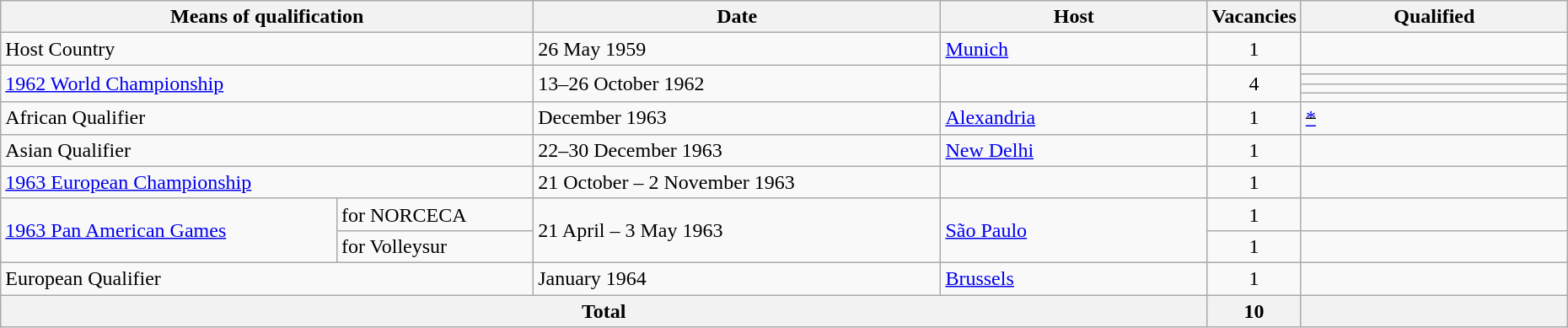<table class="wikitable">
<tr>
<th width=34% colspan="2">Means of qualification</th>
<th width=26%>Date</th>
<th width=17%>Host</th>
<th width=6%>Vacancies</th>
<th width=17%>Qualified</th>
</tr>
<tr>
<td colspan="2">Host Country</td>
<td>26 May 1959</td>
<td> <a href='#'>Munich</a></td>
<td align="center">1</td>
<td></td>
</tr>
<tr>
<td colspan="2" rowspan="4"><a href='#'>1962 World Championship</a></td>
<td rowspan="4">13–26 October 1962</td>
<td rowspan="4"></td>
<td rowspan="4" align="center">4</td>
<td></td>
</tr>
<tr>
<td></td>
</tr>
<tr>
<td></td>
</tr>
<tr>
<td></td>
</tr>
<tr>
<td colspan="2">African Qualifier</td>
<td>December 1963</td>
<td> <a href='#'>Alexandria</a></td>
<td align="center">1</td>
<td><s><a href='#'>*</a></s></td>
</tr>
<tr>
<td colspan="2">Asian Qualifier</td>
<td>22–30 December 1963</td>
<td> <a href='#'>New Delhi</a></td>
<td align="center">1</td>
<td></td>
</tr>
<tr>
<td colspan="2"><a href='#'>1963 European Championship</a></td>
<td>21 October – 2 November 1963</td>
<td></td>
<td align="center">1</td>
<td></td>
</tr>
<tr>
<td rowspan="2"><a href='#'>1963 Pan American Games</a></td>
<td>for NORCECA</td>
<td rowspan="2">21 April – 3 May 1963</td>
<td rowspan="2"> <a href='#'>São Paulo</a></td>
<td align="center">1</td>
<td></td>
</tr>
<tr>
<td>for Volleysur</td>
<td align="center">1</td>
<td></td>
</tr>
<tr>
<td colspan="2">European Qualifier</td>
<td>January 1964</td>
<td> <a href='#'>Brussels</a></td>
<td align="center">1</td>
<td></td>
</tr>
<tr>
<th colspan="4">Total</th>
<th>10</th>
<th></th>
</tr>
</table>
